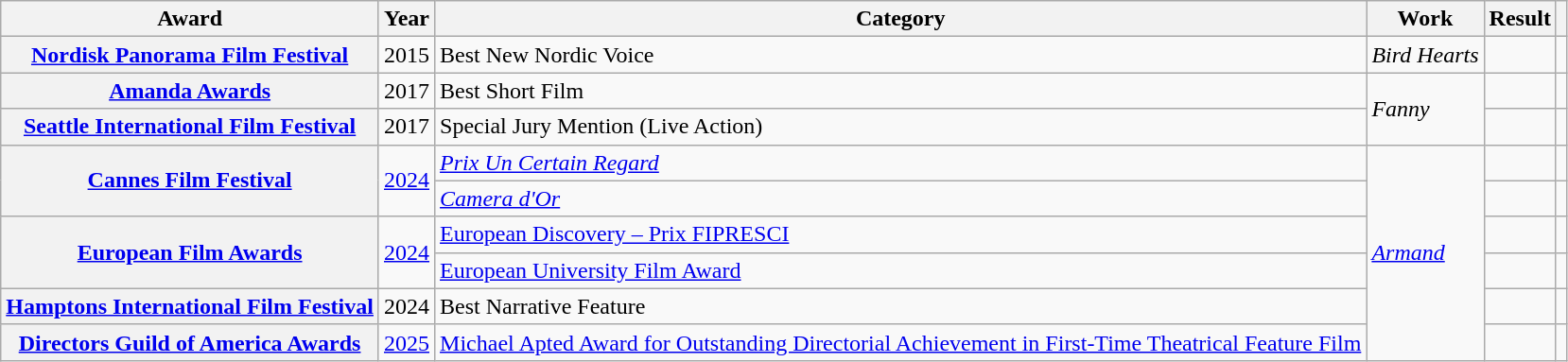<table class="wikitable sortable plainrowheaders">
<tr>
<th scope="col">Award</th>
<th scope="col">Year</th>
<th scope="col">Category</th>
<th scope="col">Work</th>
<th scope="col">Result</th>
<th scope="col" class="unsortable"></th>
</tr>
<tr>
<th scope="row"><a href='#'>Nordisk Panorama Film Festival</a></th>
<td>2015</td>
<td>Best New Nordic Voice</td>
<td><em>Bird Hearts</em></td>
<td></td>
<td></td>
</tr>
<tr>
<th scope="row"><a href='#'>Amanda Awards</a></th>
<td>2017</td>
<td>Best Short Film</td>
<td rowspan="2"><em>Fanny</em></td>
<td></td>
<td></td>
</tr>
<tr>
<th scope="row"><a href='#'>Seattle International Film Festival</a></th>
<td>2017</td>
<td>Special Jury Mention (Live Action)</td>
<td></td>
<td></td>
</tr>
<tr>
<th scope="row" rowspan="2"><a href='#'>Cannes Film Festival</a></th>
<td rowspan="2"><a href='#'>2024</a></td>
<td><em><a href='#'>Prix Un Certain Regard</a></em></td>
<td rowspan="6"><em><a href='#'>Armand</a></em></td>
<td></td>
<td></td>
</tr>
<tr>
<td><em><a href='#'>Camera d'Or</a></em></td>
<td></td>
<td></td>
</tr>
<tr>
<th rowspan="2" scope="row"><a href='#'>European Film Awards</a></th>
<td rowspan="2"><a href='#'>2024</a></td>
<td><a href='#'>European Discovery – Prix FIPRESCI</a></td>
<td></td>
<td></td>
</tr>
<tr>
<td><a href='#'>European University Film Award</a></td>
<td></td>
<td></td>
</tr>
<tr>
<th scope="row"><a href='#'>Hamptons International Film Festival</a></th>
<td>2024</td>
<td>Best Narrative Feature</td>
<td></td>
<td></td>
</tr>
<tr>
<th scope="row"><a href='#'>Directors Guild of America Awards</a></th>
<td><a href='#'>2025</a></td>
<td><a href='#'>Michael Apted Award for Outstanding Directorial Achievement in First-Time Theatrical Feature Film</a></td>
<td></td>
<td></td>
</tr>
</table>
